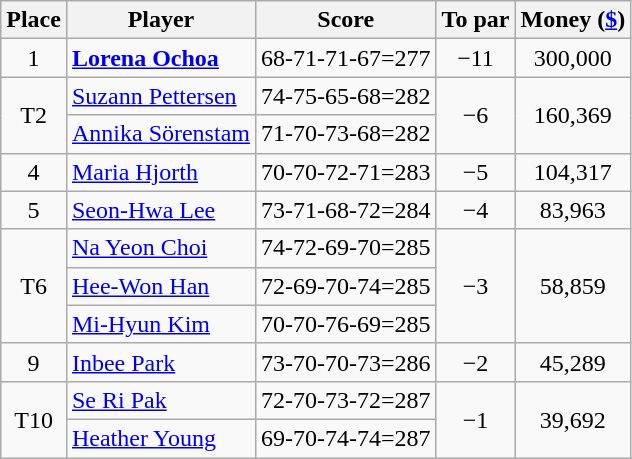<table class="wikitable">
<tr>
<th>Place</th>
<th>Player</th>
<th>Score</th>
<th>To par</th>
<th>Money (<a href='#'>$</a>)</th>
</tr>
<tr>
<td align=center>1</td>
<td> <strong><a href='#'>Lorena Ochoa</a></strong></td>
<td>68-71-71-67=277</td>
<td align=center>−11</td>
<td align=center>300,000</td>
</tr>
<tr>
<td align=center rowspan=2>T2</td>
<td> <a href='#'>Suzann Pettersen</a></td>
<td>74-75-65-68=282</td>
<td rowspan=2 align=center>−6</td>
<td rowspan=2 align=center>160,369</td>
</tr>
<tr>
<td> <a href='#'>Annika Sörenstam</a></td>
<td>71-70-73-68=282</td>
</tr>
<tr>
<td align=center>4</td>
<td> <a href='#'>Maria Hjorth</a></td>
<td>70-70-72-71=283</td>
<td align=center>−5</td>
<td align=center>104,317</td>
</tr>
<tr>
<td align=center>5</td>
<td> <a href='#'>Seon-Hwa Lee</a></td>
<td>73-71-68-72=284</td>
<td align=center>−4</td>
<td align=center>83,963</td>
</tr>
<tr>
<td align=center rowspan=3>T6</td>
<td> <a href='#'>Na Yeon Choi</a></td>
<td>74-72-69-70=285</td>
<td align=center rowspan=3>−3</td>
<td align=center rowspan=3>58,859</td>
</tr>
<tr>
<td> <a href='#'>Hee-Won Han</a></td>
<td>72-69-70-74=285</td>
</tr>
<tr>
<td> <a href='#'>Mi-Hyun Kim</a></td>
<td>70-70-76-69=285</td>
</tr>
<tr>
<td align=center>9</td>
<td> <a href='#'>Inbee Park</a></td>
<td>73-70-70-73=286</td>
<td align=center>−2</td>
<td align=center>45,289</td>
</tr>
<tr>
<td align=center rowspan=2>T10</td>
<td> <a href='#'>Se Ri Pak</a></td>
<td>72-70-73-72=287</td>
<td align=center rowspan=2>−1</td>
<td align=center rowspan=2>39,692</td>
</tr>
<tr>
<td> <a href='#'>Heather Young</a></td>
<td>69-70-74-74=287</td>
</tr>
</table>
